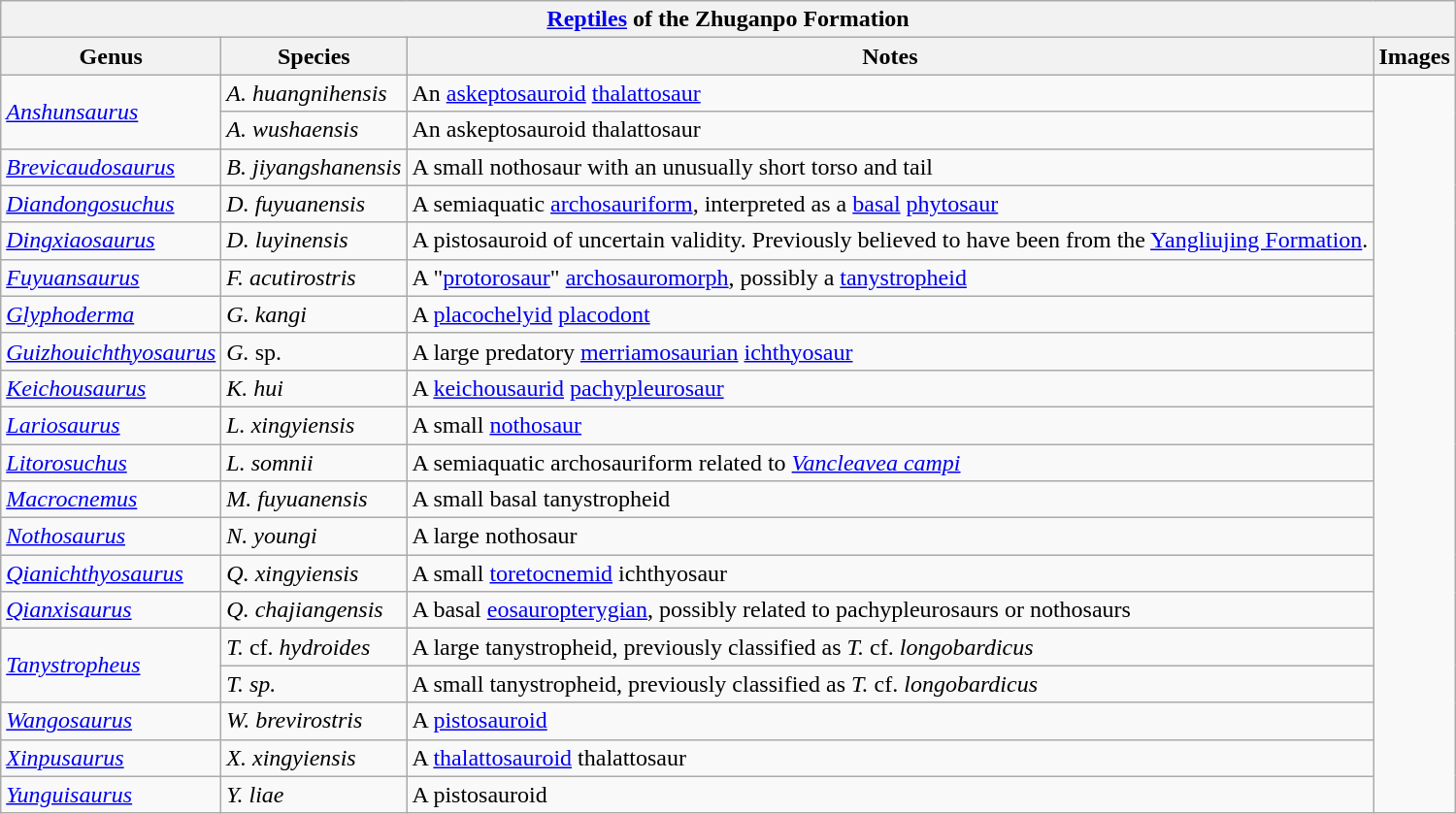<table class="wikitable" align="center">
<tr>
<th colspan="5" align="center"><strong><a href='#'>Reptiles</a> of the Zhuganpo Formation</strong></th>
</tr>
<tr>
<th>Genus</th>
<th>Species</th>
<th>Notes</th>
<th>Images</th>
</tr>
<tr>
<td rowspan="2"><em><a href='#'>Anshunsaurus</a></em></td>
<td><em>A. huangnihensis</em></td>
<td>An <a href='#'>askeptosauroid</a> <a href='#'>thalattosaur</a></td>
<td rowspan="159"><br>

</td>
</tr>
<tr>
<td><em>A. wushaensis</em></td>
<td>An askeptosauroid thalattosaur</td>
</tr>
<tr>
<td><em><a href='#'>Brevicaudosaurus</a></em></td>
<td><em>B. jiyangshanensis</em></td>
<td>A small nothosaur with an unusually short torso and tail</td>
</tr>
<tr>
<td><em><a href='#'>Diandongosuchus</a></em></td>
<td><em>D. fuyuanensis</em></td>
<td>A semiaquatic <a href='#'>archosauriform</a>, interpreted as a <a href='#'>basal</a> <a href='#'>phytosaur</a></td>
</tr>
<tr>
<td><em><a href='#'>Dingxiaosaurus</a></em></td>
<td><em>D. luyinensis</em></td>
<td>A pistosauroid of uncertain validity. Previously believed to have been from the <a href='#'>Yangliujing Formation</a>.</td>
</tr>
<tr>
<td><em><a href='#'>Fuyuansaurus</a></em></td>
<td><em>F. acutirostris</em></td>
<td>A "<a href='#'>protorosaur</a>" <a href='#'>archosauromorph</a>, possibly a <a href='#'>tanystropheid</a></td>
</tr>
<tr>
<td><em><a href='#'>Glyphoderma</a></em></td>
<td><em>G. kangi</em></td>
<td>A <a href='#'>placochelyid</a> <a href='#'>placodont</a></td>
</tr>
<tr>
<td><em><a href='#'>Guizhouichthyosaurus</a></em></td>
<td><em>G.</em> sp.</td>
<td>A large predatory <a href='#'>merriamosaurian</a> <a href='#'>ichthyosaur</a></td>
</tr>
<tr>
<td><em><a href='#'>Keichousaurus</a></em></td>
<td><em>K. hui</em></td>
<td>A <a href='#'>keichousaurid</a> <a href='#'>pachypleurosaur</a></td>
</tr>
<tr>
<td><em><a href='#'>Lariosaurus</a></em></td>
<td><em>L. xingyiensis</em></td>
<td>A small <a href='#'>nothosaur</a><em></em></td>
</tr>
<tr>
<td><em><a href='#'>Litorosuchus</a></em></td>
<td><em>L. somnii</em></td>
<td>A semiaquatic archosauriform related to <em><a href='#'>Vancleavea campi</a></em></td>
</tr>
<tr>
<td><em><a href='#'>Macrocnemus</a></em></td>
<td><em>M. fuyuanensis</em></td>
<td>A small basal tanystropheid</td>
</tr>
<tr>
<td><em><a href='#'>Nothosaurus</a></em></td>
<td><em>N. youngi</em></td>
<td>A large nothosaur</td>
</tr>
<tr>
<td><em><a href='#'>Qianichthyosaurus</a></em></td>
<td><em>Q. xingyiensis</em></td>
<td>A small <a href='#'>toretocnemid</a> ichthyosaur</td>
</tr>
<tr>
<td><em><a href='#'>Qianxisaurus</a></em></td>
<td><em>Q. chajiangensis</em></td>
<td>A basal <a href='#'>eosauropterygian</a>, possibly related to pachypleurosaurs or nothosaurs</td>
</tr>
<tr>
<td rowspan="2"><em><a href='#'>Tanystropheus</a></em></td>
<td><em>T.</em> cf. <em>hydroides</em></td>
<td>A large tanystropheid, previously classified as <em>T.</em> cf. <em>longobardicus</em></td>
</tr>
<tr>
<td><em>T. sp.</em></td>
<td>A small tanystropheid, previously classified as <em>T.</em> cf. <em>longobardicus</em></td>
</tr>
<tr>
<td><em><a href='#'>Wangosaurus</a></em></td>
<td><em>W. brevirostris</em></td>
<td>A <a href='#'>pistosauroid</a></td>
</tr>
<tr>
<td><em><a href='#'>Xinpusaurus</a></em></td>
<td><em>X. xingyiensis</em></td>
<td>A <a href='#'>thalattosauroid</a> thalattosaur</td>
</tr>
<tr>
<td><em><a href='#'>Yunguisaurus</a></em></td>
<td><em>Y. liae</em></td>
<td>A pistosauroid</td>
</tr>
</table>
